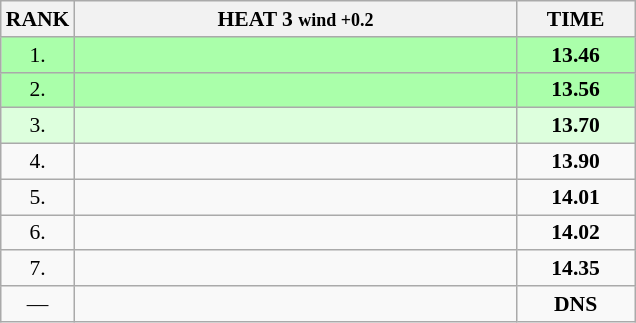<table class="wikitable" style="border-collapse: collapse; font-size: 90%;">
<tr>
<th>RANK</th>
<th style="width: 20em">HEAT 3 <small>wind +0.2</small></th>
<th style="width: 5em">TIME</th>
</tr>
<tr style="background:#aaffaa;">
<td align="center">1.</td>
<td></td>
<td align="center"><strong>13.46</strong></td>
</tr>
<tr style="background:#aaffaa;">
<td align="center">2.</td>
<td></td>
<td align="center"><strong>13.56</strong></td>
</tr>
<tr style="background:#ddffdd;">
<td align="center">3.</td>
<td></td>
<td align="center"><strong>13.70</strong></td>
</tr>
<tr>
<td align="center">4.</td>
<td></td>
<td align="center"><strong>13.90</strong></td>
</tr>
<tr>
<td align="center">5.</td>
<td></td>
<td align="center"><strong>14.01</strong></td>
</tr>
<tr>
<td align="center">6.</td>
<td></td>
<td align="center"><strong>14.02</strong></td>
</tr>
<tr>
<td align="center">7.</td>
<td></td>
<td align="center"><strong>14.35</strong></td>
</tr>
<tr>
<td align="center">—</td>
<td></td>
<td align="center"><strong>DNS</strong></td>
</tr>
</table>
